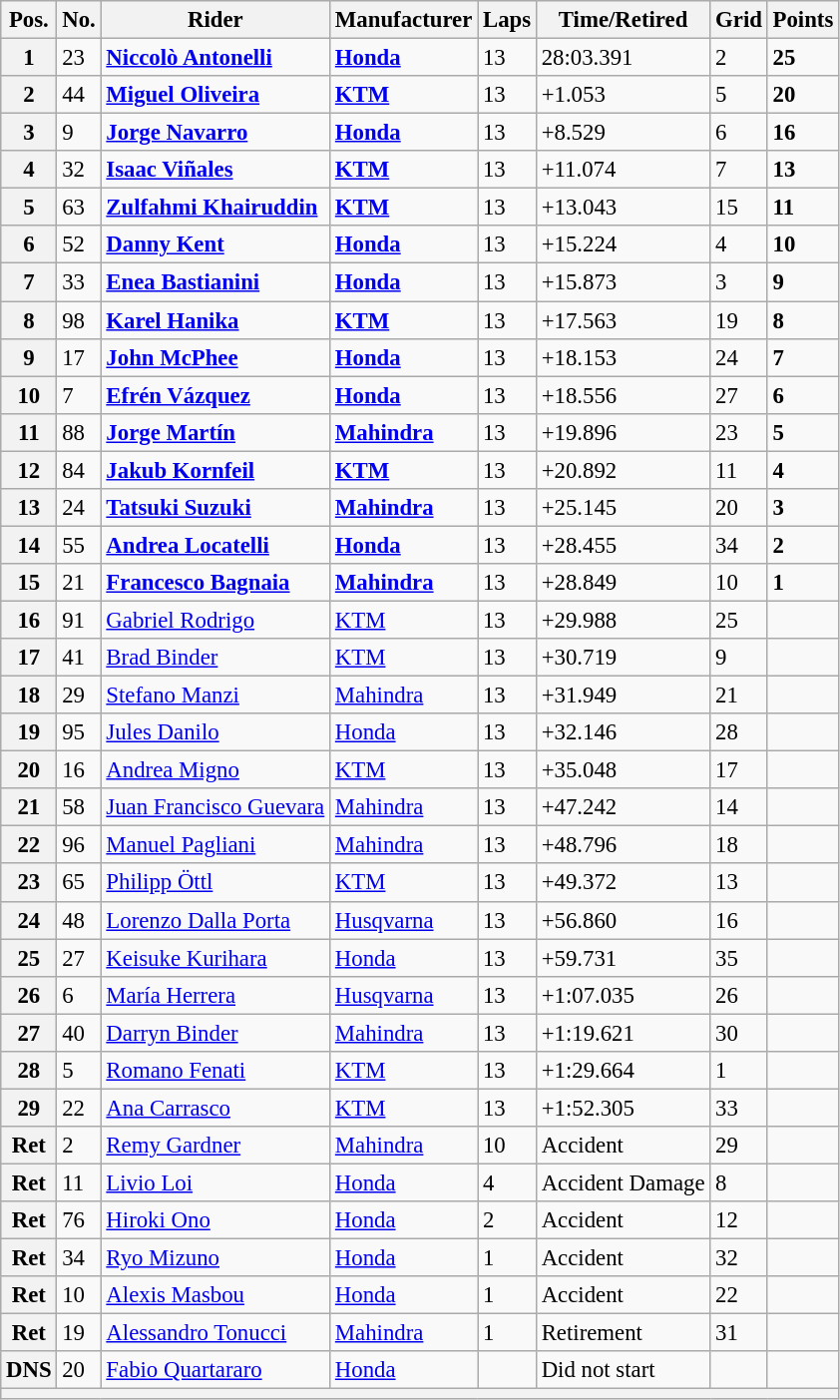<table class="wikitable" style="font-size: 95%;">
<tr>
<th>Pos.</th>
<th>No.</th>
<th>Rider</th>
<th>Manufacturer</th>
<th>Laps</th>
<th>Time/Retired</th>
<th>Grid</th>
<th>Points</th>
</tr>
<tr>
<th>1</th>
<td>23</td>
<td> <strong><a href='#'>Niccolò Antonelli</a></strong></td>
<td><strong><a href='#'>Honda</a></strong></td>
<td>13</td>
<td>28:03.391</td>
<td>2</td>
<td><strong>25</strong></td>
</tr>
<tr>
<th>2</th>
<td>44</td>
<td> <strong><a href='#'>Miguel Oliveira</a></strong></td>
<td><strong><a href='#'>KTM</a></strong></td>
<td>13</td>
<td>+1.053</td>
<td>5</td>
<td><strong>20</strong></td>
</tr>
<tr>
<th>3</th>
<td>9</td>
<td> <strong><a href='#'>Jorge Navarro</a></strong></td>
<td><strong><a href='#'>Honda</a></strong></td>
<td>13</td>
<td>+8.529</td>
<td>6</td>
<td><strong>16</strong></td>
</tr>
<tr>
<th>4</th>
<td>32</td>
<td> <strong><a href='#'>Isaac Viñales</a></strong></td>
<td><strong><a href='#'>KTM</a></strong></td>
<td>13</td>
<td>+11.074</td>
<td>7</td>
<td><strong>13</strong></td>
</tr>
<tr>
<th>5</th>
<td>63</td>
<td> <strong><a href='#'>Zulfahmi Khairuddin</a></strong></td>
<td><strong><a href='#'>KTM</a></strong></td>
<td>13</td>
<td>+13.043</td>
<td>15</td>
<td><strong>11</strong></td>
</tr>
<tr>
<th>6</th>
<td>52</td>
<td> <strong><a href='#'>Danny Kent</a></strong></td>
<td><strong><a href='#'>Honda</a></strong></td>
<td>13</td>
<td>+15.224</td>
<td>4</td>
<td><strong>10</strong></td>
</tr>
<tr>
<th>7</th>
<td>33</td>
<td> <strong><a href='#'>Enea Bastianini</a></strong></td>
<td><strong><a href='#'>Honda</a></strong></td>
<td>13</td>
<td>+15.873</td>
<td>3</td>
<td><strong>9</strong></td>
</tr>
<tr>
<th>8</th>
<td>98</td>
<td> <strong><a href='#'>Karel Hanika</a></strong></td>
<td><strong><a href='#'>KTM</a></strong></td>
<td>13</td>
<td>+17.563</td>
<td>19</td>
<td><strong>8</strong></td>
</tr>
<tr>
<th>9</th>
<td>17</td>
<td> <strong><a href='#'>John McPhee</a></strong></td>
<td><strong><a href='#'>Honda</a></strong></td>
<td>13</td>
<td>+18.153</td>
<td>24</td>
<td><strong>7</strong></td>
</tr>
<tr>
<th>10</th>
<td>7</td>
<td> <strong><a href='#'>Efrén Vázquez</a></strong></td>
<td><strong><a href='#'>Honda</a></strong></td>
<td>13</td>
<td>+18.556</td>
<td>27</td>
<td><strong>6</strong></td>
</tr>
<tr>
<th>11</th>
<td>88</td>
<td> <strong><a href='#'>Jorge Martín</a></strong></td>
<td><strong><a href='#'>Mahindra</a></strong></td>
<td>13</td>
<td>+19.896</td>
<td>23</td>
<td><strong>5</strong></td>
</tr>
<tr>
<th>12</th>
<td>84</td>
<td> <strong><a href='#'>Jakub Kornfeil</a></strong></td>
<td><strong><a href='#'>KTM</a></strong></td>
<td>13</td>
<td>+20.892</td>
<td>11</td>
<td><strong>4</strong></td>
</tr>
<tr>
<th>13</th>
<td>24</td>
<td> <strong><a href='#'>Tatsuki Suzuki</a></strong></td>
<td><strong><a href='#'>Mahindra</a></strong></td>
<td>13</td>
<td>+25.145</td>
<td>20</td>
<td><strong>3</strong></td>
</tr>
<tr>
<th>14</th>
<td>55</td>
<td> <strong><a href='#'>Andrea Locatelli</a></strong></td>
<td><strong><a href='#'>Honda</a></strong></td>
<td>13</td>
<td>+28.455</td>
<td>34</td>
<td><strong>2</strong></td>
</tr>
<tr>
<th>15</th>
<td>21</td>
<td> <strong><a href='#'>Francesco Bagnaia</a></strong></td>
<td><strong><a href='#'>Mahindra</a></strong></td>
<td>13</td>
<td>+28.849</td>
<td>10</td>
<td><strong>1</strong></td>
</tr>
<tr>
<th>16</th>
<td>91</td>
<td> <a href='#'>Gabriel Rodrigo</a></td>
<td><a href='#'>KTM</a></td>
<td>13</td>
<td>+29.988</td>
<td>25</td>
<td></td>
</tr>
<tr>
<th>17</th>
<td>41</td>
<td> <a href='#'>Brad Binder</a></td>
<td><a href='#'>KTM</a></td>
<td>13</td>
<td>+30.719</td>
<td>9</td>
<td></td>
</tr>
<tr>
<th>18</th>
<td>29</td>
<td> <a href='#'>Stefano Manzi</a></td>
<td><a href='#'>Mahindra</a></td>
<td>13</td>
<td>+31.949</td>
<td>21</td>
<td></td>
</tr>
<tr>
<th>19</th>
<td>95</td>
<td> <a href='#'>Jules Danilo</a></td>
<td><a href='#'>Honda</a></td>
<td>13</td>
<td>+32.146</td>
<td>28</td>
<td></td>
</tr>
<tr>
<th>20</th>
<td>16</td>
<td> <a href='#'>Andrea Migno</a></td>
<td><a href='#'>KTM</a></td>
<td>13</td>
<td>+35.048</td>
<td>17</td>
<td></td>
</tr>
<tr>
<th>21</th>
<td>58</td>
<td> <a href='#'>Juan Francisco Guevara</a></td>
<td><a href='#'>Mahindra</a></td>
<td>13</td>
<td>+47.242</td>
<td>14</td>
<td></td>
</tr>
<tr>
<th>22</th>
<td>96</td>
<td> <a href='#'>Manuel Pagliani</a></td>
<td><a href='#'>Mahindra</a></td>
<td>13</td>
<td>+48.796</td>
<td>18</td>
<td></td>
</tr>
<tr>
<th>23</th>
<td>65</td>
<td> <a href='#'>Philipp Öttl</a></td>
<td><a href='#'>KTM</a></td>
<td>13</td>
<td>+49.372</td>
<td>13</td>
<td></td>
</tr>
<tr>
<th>24</th>
<td>48</td>
<td> <a href='#'>Lorenzo Dalla Porta</a></td>
<td><a href='#'>Husqvarna</a></td>
<td>13</td>
<td>+56.860</td>
<td>16</td>
<td></td>
</tr>
<tr>
<th>25</th>
<td>27</td>
<td> <a href='#'>Keisuke Kurihara</a></td>
<td><a href='#'>Honda</a></td>
<td>13</td>
<td>+59.731</td>
<td>35</td>
<td></td>
</tr>
<tr>
<th>26</th>
<td>6</td>
<td> <a href='#'>María Herrera</a></td>
<td><a href='#'>Husqvarna</a></td>
<td>13</td>
<td>+1:07.035</td>
<td>26</td>
<td></td>
</tr>
<tr>
<th>27</th>
<td>40</td>
<td> <a href='#'>Darryn Binder</a></td>
<td><a href='#'>Mahindra</a></td>
<td>13</td>
<td>+1:19.621</td>
<td>30</td>
<td></td>
</tr>
<tr>
<th>28</th>
<td>5</td>
<td> <a href='#'>Romano Fenati</a></td>
<td><a href='#'>KTM</a></td>
<td>13</td>
<td>+1:29.664</td>
<td>1</td>
<td></td>
</tr>
<tr>
<th>29</th>
<td>22</td>
<td> <a href='#'>Ana Carrasco</a></td>
<td><a href='#'>KTM</a></td>
<td>13</td>
<td>+1:52.305</td>
<td>33</td>
<td></td>
</tr>
<tr>
<th>Ret</th>
<td>2</td>
<td> <a href='#'>Remy Gardner</a></td>
<td><a href='#'>Mahindra</a></td>
<td>10</td>
<td>Accident</td>
<td>29</td>
<td></td>
</tr>
<tr>
<th>Ret</th>
<td>11</td>
<td> <a href='#'>Livio Loi</a></td>
<td><a href='#'>Honda</a></td>
<td>4</td>
<td>Accident Damage</td>
<td>8</td>
<td></td>
</tr>
<tr>
<th>Ret</th>
<td>76</td>
<td> <a href='#'>Hiroki Ono</a></td>
<td><a href='#'>Honda</a></td>
<td>2</td>
<td>Accident</td>
<td>12</td>
<td></td>
</tr>
<tr>
<th>Ret</th>
<td>34</td>
<td> <a href='#'>Ryo Mizuno</a></td>
<td><a href='#'>Honda</a></td>
<td>1</td>
<td>Accident</td>
<td>32</td>
<td></td>
</tr>
<tr>
<th>Ret</th>
<td>10</td>
<td> <a href='#'>Alexis Masbou</a></td>
<td><a href='#'>Honda</a></td>
<td>1</td>
<td>Accident</td>
<td>22</td>
<td></td>
</tr>
<tr>
<th>Ret</th>
<td>19</td>
<td> <a href='#'>Alessandro Tonucci</a></td>
<td><a href='#'>Mahindra</a></td>
<td>1</td>
<td>Retirement</td>
<td>31</td>
<td></td>
</tr>
<tr>
<th>DNS</th>
<td>20</td>
<td> <a href='#'>Fabio Quartararo</a></td>
<td><a href='#'>Honda</a></td>
<td></td>
<td>Did not start</td>
<td></td>
<td></td>
</tr>
<tr>
<th colspan=8></th>
</tr>
</table>
